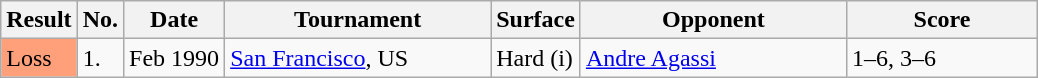<table class="sortable wikitable">
<tr>
<th style="width:40px">Result</th>
<th style="width:20px" class="unsortable">No.</th>
<th style="width:60px">Date</th>
<th style="width:170px">Tournament</th>
<th style="width:50px">Surface</th>
<th style="width:170px">Opponent</th>
<th style="width:120px" class="unsortable">Score</th>
</tr>
<tr>
<td style="background:#ffa07a;">Loss</td>
<td>1.</td>
<td>Feb 1990</td>
<td><a href='#'>San Francisco</a>, US</td>
<td>Hard (i)</td>
<td> <a href='#'>Andre Agassi</a></td>
<td>1–6, 3–6</td>
</tr>
</table>
